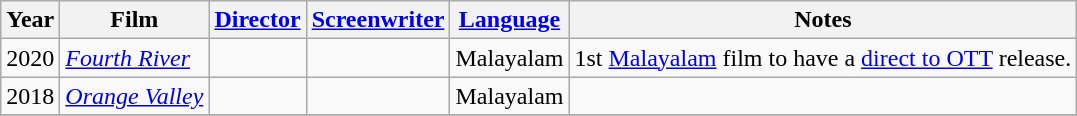<table class="wikitable sortable">
<tr>
<th>Year</th>
<th>Film</th>
<th><a href='#'>Director</a></th>
<th><a href='#'>Screenwriter</a></th>
<th><a href='#'>Language</a></th>
<th>Notes</th>
</tr>
<tr>
<td>2020</td>
<td><em><a href='#'>Fourth River</a></em></td>
<td></td>
<td></td>
<td>Malayalam</td>
<td>1st <a href='#'>Malayalam</a> film to have a <a href='#'>direct to OTT</a> release.</td>
</tr>
<tr>
<td>2018</td>
<td><em><a href='#'>Orange Valley</a></em></td>
<td></td>
<td></td>
<td>Malayalam</td>
<td></td>
</tr>
<tr>
</tr>
</table>
